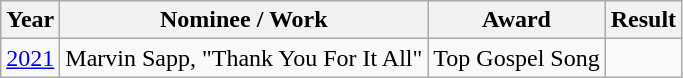<table class="wikitable">
<tr>
<th>Year</th>
<th>Nominee / Work</th>
<th>Award</th>
<th>Result</th>
</tr>
<tr>
<td><a href='#'>2021</a></td>
<td>Marvin Sapp, "Thank You For It All"</td>
<td>Top Gospel Song</td>
<td></td>
</tr>
</table>
